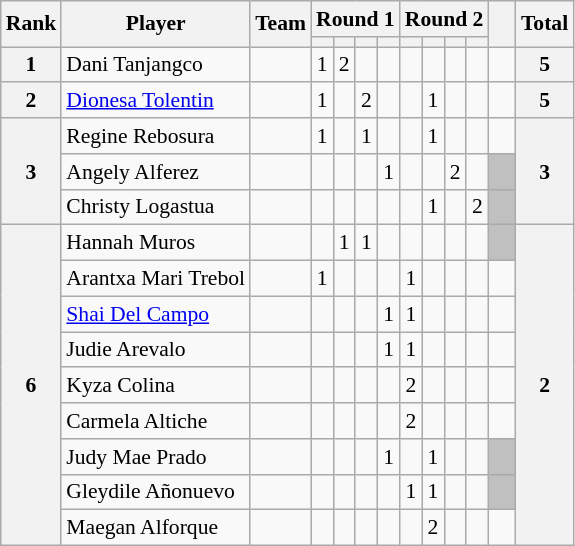<table class="wikitable" style="text-align:center; font-size:90%">
<tr>
<th rowspan=2>Rank</th>
<th rowspan=2>Player</th>
<th rowspan=2>Team</th>
<th colspan=4>Round 1</th>
<th colspan=4>Round 2</th>
<th rowspan=2>    </th>
<th rowspan=2>Total</th>
</tr>
<tr>
<th></th>
<th></th>
<th></th>
<th></th>
<th></th>
<th></th>
<th></th>
<th></th>
</tr>
<tr>
<th rowspan=1>1</th>
<td align=left> Dani Tanjangco</td>
<td align=left></td>
<td>1</td>
<td>2</td>
<td></td>
<td></td>
<td></td>
<td></td>
<td></td>
<td></td>
<td></td>
<th rowspan=1>5</th>
</tr>
<tr>
<th rowspan=1>2</th>
<td align=left> <a href='#'>Dionesa Tolentin</a></td>
<td align=left></td>
<td>1</td>
<td></td>
<td>2</td>
<td></td>
<td></td>
<td>1</td>
<td></td>
<td></td>
<td></td>
<th rowspan=1>5</th>
</tr>
<tr>
<th rowspan=3>3</th>
<td align=left> Regine Rebosura</td>
<td align=left></td>
<td>1</td>
<td></td>
<td>1</td>
<td></td>
<td></td>
<td>1</td>
<td></td>
<td></td>
<td></td>
<th rowspan=3>3</th>
</tr>
<tr>
<td align=left> Angely Alferez</td>
<td align=left></td>
<td></td>
<td></td>
<td></td>
<td>1</td>
<td></td>
<td></td>
<td>2</td>
<td></td>
<td bgcolor=silver></td>
</tr>
<tr>
<td align=left> Christy Logastua</td>
<td align=left></td>
<td></td>
<td></td>
<td></td>
<td></td>
<td></td>
<td>1</td>
<td></td>
<td>2</td>
<td bgcolor=silver></td>
</tr>
<tr>
<th rowspan=9>6</th>
<td align=left> Hannah Muros</td>
<td align=left></td>
<td></td>
<td>1</td>
<td>1</td>
<td></td>
<td></td>
<td></td>
<td></td>
<td></td>
<td bgcolor=silver></td>
<th rowspan=9>2</th>
</tr>
<tr>
<td align=left> Arantxa Mari Trebol</td>
<td align=left></td>
<td>1</td>
<td></td>
<td></td>
<td></td>
<td>1</td>
<td></td>
<td></td>
<td></td>
<td></td>
</tr>
<tr>
<td align=left> <a href='#'>Shai Del Campo</a></td>
<td align=left></td>
<td></td>
<td></td>
<td></td>
<td>1</td>
<td>1</td>
<td></td>
<td></td>
<td></td>
<td></td>
</tr>
<tr>
<td align=left> Judie Arevalo</td>
<td align=left></td>
<td></td>
<td></td>
<td></td>
<td>1</td>
<td>1</td>
<td></td>
<td></td>
<td></td>
<td></td>
</tr>
<tr>
<td align=left> Kyza Colina</td>
<td align=left></td>
<td></td>
<td></td>
<td></td>
<td></td>
<td>2</td>
<td></td>
<td></td>
<td></td>
<td></td>
</tr>
<tr>
<td align=left> Carmela Altiche</td>
<td align=left></td>
<td></td>
<td></td>
<td></td>
<td></td>
<td>2</td>
<td></td>
<td></td>
<td></td>
<td></td>
</tr>
<tr>
<td align=left> Judy Mae Prado</td>
<td align=left></td>
<td></td>
<td></td>
<td></td>
<td>1</td>
<td></td>
<td>1</td>
<td></td>
<td></td>
<td bgcolor=silver></td>
</tr>
<tr>
<td align=left> Gleydile Añonuevo</td>
<td align=left></td>
<td></td>
<td></td>
<td></td>
<td></td>
<td>1</td>
<td>1</td>
<td></td>
<td></td>
<td bgcolor=silver></td>
</tr>
<tr>
<td align=left> Maegan Alforque</td>
<td align=left></td>
<td></td>
<td></td>
<td></td>
<td></td>
<td></td>
<td>2</td>
<td></td>
<td></td>
<td><br></td>
</tr>
</table>
